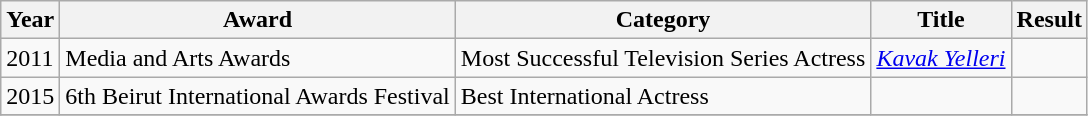<table class="wikitable">
<tr>
<th>Year</th>
<th>Award</th>
<th>Category</th>
<th>Title</th>
<th>Result</th>
</tr>
<tr>
<td>2011</td>
<td>Media and Arts Awards</td>
<td>Most Successful Television Series Actress</td>
<td><em><a href='#'>Kavak Yelleri</a></em></td>
<td></td>
</tr>
<tr>
<td>2015</td>
<td>6th Beirut International Awards Festival</td>
<td>Best International Actress</td>
<td></td>
<td></td>
</tr>
<tr>
</tr>
</table>
